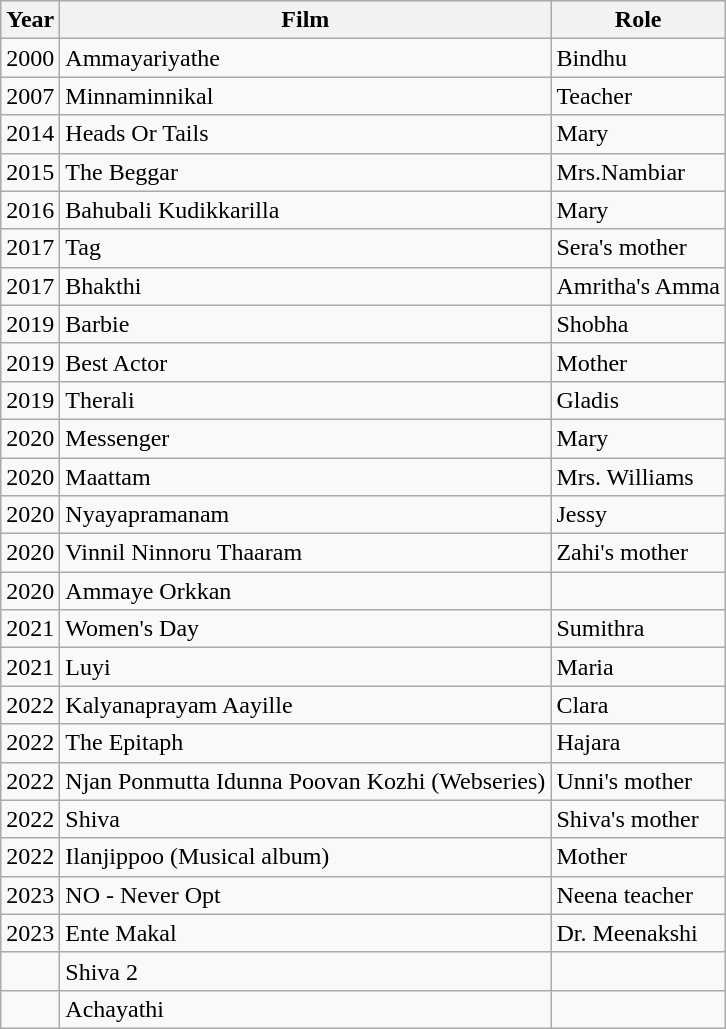<table class="wikitable sortable">
<tr>
<th scope="col">Year</th>
<th scope="col">Film</th>
<th scope="col">Role</th>
</tr>
<tr>
<td>2000</td>
<td>Ammayariyathe</td>
<td>Bindhu</td>
</tr>
<tr>
<td>2007</td>
<td>Minnaminnikal</td>
<td>Teacher</td>
</tr>
<tr>
<td>2014</td>
<td>Heads Or Tails</td>
<td>Mary</td>
</tr>
<tr>
<td>2015</td>
<td>The Beggar</td>
<td>Mrs.Nambiar</td>
</tr>
<tr>
<td>2016</td>
<td>Bahubali Kudikkarilla</td>
<td>Mary</td>
</tr>
<tr>
<td>2017</td>
<td>Tag</td>
<td>Sera's mother</td>
</tr>
<tr>
<td>2017</td>
<td>Bhakthi</td>
<td>Amritha's Amma</td>
</tr>
<tr>
<td>2019</td>
<td>Barbie</td>
<td>Shobha</td>
</tr>
<tr>
<td>2019</td>
<td>Best Actor</td>
<td>Mother</td>
</tr>
<tr>
<td>2019</td>
<td>Therali</td>
<td>Gladis</td>
</tr>
<tr>
<td>2020</td>
<td>Messenger</td>
<td>Mary</td>
</tr>
<tr>
<td>2020</td>
<td>Maattam</td>
<td>Mrs. Williams</td>
</tr>
<tr>
<td>2020</td>
<td>Nyayapramanam</td>
<td>Jessy</td>
</tr>
<tr>
<td>2020</td>
<td>Vinnil Ninnoru Thaaram</td>
<td>Zahi's mother</td>
</tr>
<tr>
<td>2020</td>
<td>Ammaye Orkkan</td>
<td></td>
</tr>
<tr>
<td>2021</td>
<td>Women's Day</td>
<td>Sumithra</td>
</tr>
<tr>
<td>2021</td>
<td>Luyi</td>
<td>Maria</td>
</tr>
<tr>
<td>2022</td>
<td>Kalyanaprayam Aayille</td>
<td>Clara</td>
</tr>
<tr>
<td>2022</td>
<td>The Epitaph</td>
<td>Hajara</td>
</tr>
<tr>
<td>2022</td>
<td>Njan Ponmutta Idunna Poovan Kozhi (Webseries)</td>
<td>Unni's mother</td>
</tr>
<tr>
<td>2022</td>
<td>Shiva</td>
<td>Shiva's mother</td>
</tr>
<tr>
<td>2022</td>
<td>Ilanjippoo (Musical album)</td>
<td>Mother</td>
</tr>
<tr>
<td>2023</td>
<td>NO - Never Opt</td>
<td>Neena teacher</td>
</tr>
<tr>
<td>2023</td>
<td>Ente Makal</td>
<td>Dr. Meenakshi</td>
</tr>
<tr>
<td></td>
<td>Shiva 2</td>
<td></td>
</tr>
<tr>
<td></td>
<td>Achayathi</td>
<td></td>
</tr>
</table>
